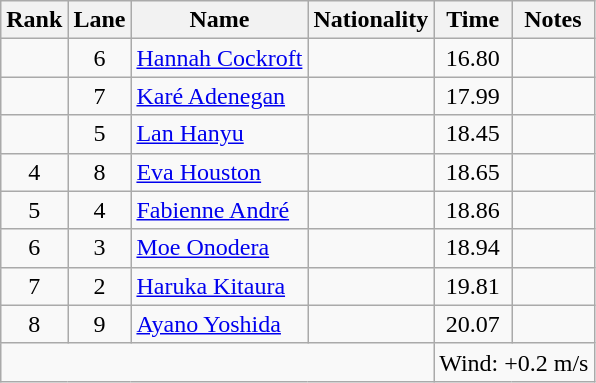<table class="wikitable sortable" style="text-align:center">
<tr>
<th>Rank</th>
<th>Lane</th>
<th>Name</th>
<th>Nationality</th>
<th>Time</th>
<th>Notes</th>
</tr>
<tr>
<td></td>
<td>6</td>
<td align="left"><a href='#'>Hannah Cockroft</a></td>
<td align="left"></td>
<td>16.80</td>
<td></td>
</tr>
<tr>
<td></td>
<td>7</td>
<td align="left"><a href='#'>Karé Adenegan</a></td>
<td align="left"></td>
<td>17.99</td>
<td></td>
</tr>
<tr>
<td></td>
<td>5</td>
<td align="left"><a href='#'>Lan Hanyu</a></td>
<td align="left"></td>
<td>18.45</td>
<td></td>
</tr>
<tr>
<td>4</td>
<td>8</td>
<td align="left"><a href='#'>Eva Houston</a></td>
<td align="left"></td>
<td>18.65</td>
<td></td>
</tr>
<tr>
<td>5</td>
<td>4</td>
<td align="left"><a href='#'>Fabienne André</a></td>
<td align="left"></td>
<td>18.86</td>
<td></td>
</tr>
<tr>
<td>6</td>
<td>3</td>
<td align="left"><a href='#'>Moe Onodera</a></td>
<td align="left"></td>
<td>18.94</td>
<td></td>
</tr>
<tr>
<td>7</td>
<td>2</td>
<td align="left"><a href='#'>Haruka Kitaura</a></td>
<td align="left"></td>
<td>19.81</td>
<td></td>
</tr>
<tr>
<td>8</td>
<td>9</td>
<td align="left"><a href='#'>Ayano Yoshida</a></td>
<td align="left"></td>
<td>20.07</td>
<td></td>
</tr>
<tr class="sortbottom">
<td colspan="4"></td>
<td colspan="2" style="text-align:left;">Wind: +0.2 m/s</td>
</tr>
</table>
